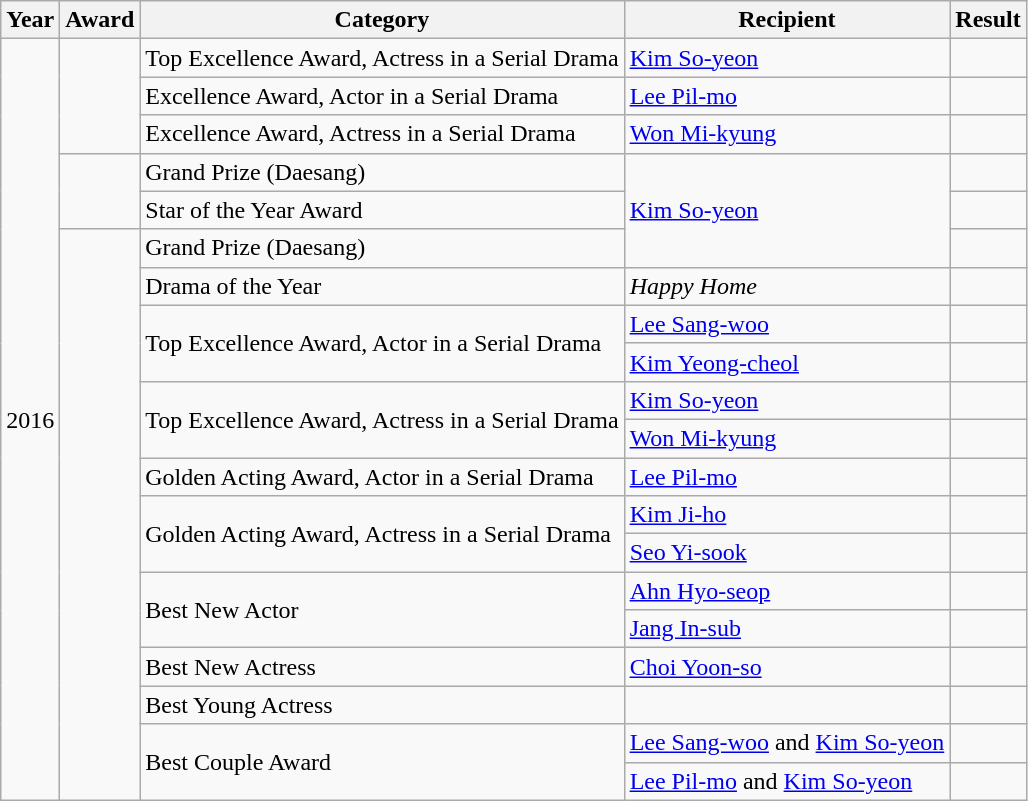<table class="wikitable">
<tr>
<th>Year</th>
<th>Award</th>
<th>Category</th>
<th>Recipient</th>
<th>Result</th>
</tr>
<tr>
<td rowspan=20>2016</td>
<td rowspan=3></td>
<td>Top Excellence Award, Actress in a Serial Drama</td>
<td><a href='#'>Kim So-yeon</a></td>
<td></td>
</tr>
<tr>
<td>Excellence Award, Actor in a Serial Drama</td>
<td><a href='#'>Lee Pil-mo</a></td>
<td></td>
</tr>
<tr>
<td>Excellence Award, Actress in a Serial Drama</td>
<td><a href='#'>Won Mi-kyung</a></td>
<td></td>
</tr>
<tr>
<td rowspan=2></td>
<td>Grand Prize (Daesang)</td>
<td rowspan=3><a href='#'>Kim So-yeon</a></td>
<td></td>
</tr>
<tr>
<td>Star of the Year Award</td>
<td></td>
</tr>
<tr>
<td rowspan=15></td>
<td>Grand Prize (Daesang)</td>
<td></td>
</tr>
<tr>
<td>Drama of the Year</td>
<td><em>Happy Home</em></td>
<td></td>
</tr>
<tr>
<td rowspan=2>Top Excellence Award, Actor in a Serial Drama</td>
<td><a href='#'>Lee Sang-woo</a></td>
<td></td>
</tr>
<tr>
<td><a href='#'>Kim Yeong-cheol</a></td>
<td></td>
</tr>
<tr>
<td rowspan=2>Top Excellence Award, Actress in a Serial Drama</td>
<td><a href='#'>Kim So-yeon</a></td>
<td></td>
</tr>
<tr>
<td><a href='#'>Won Mi-kyung</a></td>
<td></td>
</tr>
<tr>
<td>Golden Acting Award, Actor in a Serial Drama</td>
<td><a href='#'>Lee Pil-mo</a></td>
<td></td>
</tr>
<tr>
<td rowspan=2>Golden Acting Award, Actress in a Serial Drama</td>
<td><a href='#'>Kim Ji-ho</a></td>
<td></td>
</tr>
<tr>
<td><a href='#'>Seo Yi-sook</a></td>
<td></td>
</tr>
<tr>
<td rowspan=2>Best New Actor</td>
<td><a href='#'>Ahn Hyo-seop</a></td>
<td></td>
</tr>
<tr>
<td><a href='#'>Jang In-sub</a></td>
<td></td>
</tr>
<tr>
<td>Best New Actress</td>
<td><a href='#'>Choi Yoon-so</a></td>
<td></td>
</tr>
<tr>
<td>Best Young Actress</td>
<td></td>
<td></td>
</tr>
<tr>
<td rowspan=2>Best Couple Award</td>
<td><a href='#'>Lee Sang-woo</a> and <a href='#'>Kim So-yeon</a></td>
<td></td>
</tr>
<tr>
<td><a href='#'>Lee Pil-mo</a> and <a href='#'>Kim So-yeon</a></td>
<td></td>
</tr>
</table>
